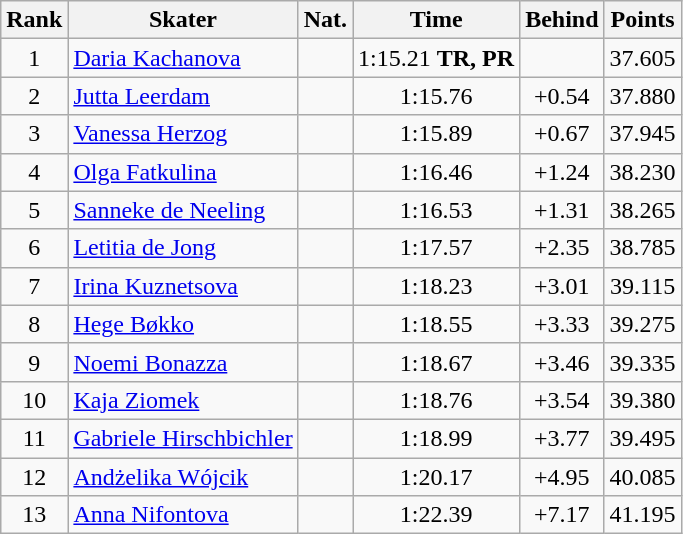<table class="wikitable sortable" border="1" style="text-align:center">
<tr>
<th>Rank</th>
<th>Skater</th>
<th>Nat.</th>
<th>Time</th>
<th>Behind</th>
<th>Points</th>
</tr>
<tr>
<td>1</td>
<td align=left><a href='#'>Daria Kachanova</a></td>
<td></td>
<td>1:15.21 <strong>TR, PR</strong></td>
<td></td>
<td>37.605</td>
</tr>
<tr>
<td>2</td>
<td align=left><a href='#'>Jutta Leerdam</a></td>
<td></td>
<td>1:15.76</td>
<td>+0.54</td>
<td>37.880</td>
</tr>
<tr>
<td>3</td>
<td align=left><a href='#'>Vanessa Herzog</a></td>
<td></td>
<td>1:15.89</td>
<td>+0.67</td>
<td>37.945</td>
</tr>
<tr>
<td>4</td>
<td align=left><a href='#'>Olga Fatkulina</a></td>
<td></td>
<td>1:16.46</td>
<td>+1.24</td>
<td>38.230</td>
</tr>
<tr>
<td>5</td>
<td align=left><a href='#'>Sanneke de Neeling</a></td>
<td></td>
<td>1:16.53</td>
<td>+1.31</td>
<td>38.265</td>
</tr>
<tr>
<td>6</td>
<td align=left><a href='#'>Letitia de Jong</a></td>
<td></td>
<td>1:17.57</td>
<td>+2.35</td>
<td>38.785</td>
</tr>
<tr>
<td>7</td>
<td align=left><a href='#'>Irina Kuznetsova</a></td>
<td></td>
<td>1:18.23</td>
<td>+3.01</td>
<td>39.115</td>
</tr>
<tr>
<td>8</td>
<td align=left><a href='#'>Hege Bøkko</a></td>
<td></td>
<td>1:18.55</td>
<td>+3.33</td>
<td>39.275</td>
</tr>
<tr>
<td>9</td>
<td align=left><a href='#'>Noemi Bonazza</a></td>
<td></td>
<td>1:18.67</td>
<td>+3.46</td>
<td>39.335</td>
</tr>
<tr>
<td>10</td>
<td align=left><a href='#'>Kaja Ziomek</a></td>
<td></td>
<td>1:18.76</td>
<td>+3.54</td>
<td>39.380</td>
</tr>
<tr>
<td>11</td>
<td align=left><a href='#'>Gabriele Hirschbichler</a></td>
<td></td>
<td>1:18.99</td>
<td>+3.77</td>
<td>39.495</td>
</tr>
<tr>
<td>12</td>
<td align=left><a href='#'>Andżelika Wójcik</a></td>
<td></td>
<td>1:20.17</td>
<td>+4.95</td>
<td>40.085</td>
</tr>
<tr>
<td>13</td>
<td align=left><a href='#'>Anna Nifontova</a></td>
<td></td>
<td>1:22.39</td>
<td>+7.17</td>
<td>41.195</td>
</tr>
</table>
